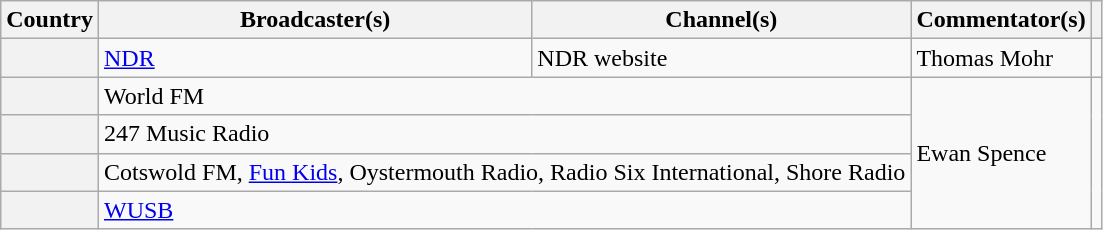<table class="wikitable plainrowheaders">
<tr>
<th scope="col">Country</th>
<th scope="col">Broadcaster(s)</th>
<th>Channel(s)</th>
<th scope="col">Commentator(s)</th>
<th scope="col"></th>
</tr>
<tr>
<th scope="row"></th>
<td><a href='#'>NDR</a></td>
<td>NDR website</td>
<td>Thomas Mohr</td>
<td></td>
</tr>
<tr>
<th scope="row"></th>
<td colspan="2">World FM</td>
<td rowspan="4">Ewan Spence</td>
<td rowspan="4"></td>
</tr>
<tr>
<th scope="row"></th>
<td colspan="2">247 Music Radio</td>
</tr>
<tr>
<th scope="row"></th>
<td colspan="2">Cotswold FM, <a href='#'>Fun Kids</a>, Oystermouth Radio, Radio Six International, Shore Radio</td>
</tr>
<tr>
<th scope="row"></th>
<td colspan="2"><a href='#'>WUSB</a></td>
</tr>
</table>
